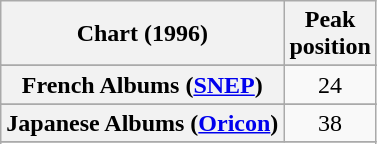<table class="wikitable sortable plainrowheaders" style="text-align:center">
<tr>
<th>Chart (1996)</th>
<th>Peak<br>position</th>
</tr>
<tr>
</tr>
<tr>
</tr>
<tr>
<th scope="row">French Albums (<a href='#'>SNEP</a>)</th>
<td align="center">24</td>
</tr>
<tr>
</tr>
<tr>
</tr>
<tr>
</tr>
<tr>
<th scope="row">Japanese Albums (<a href='#'>Oricon</a>)</th>
<td align="center">38</td>
</tr>
<tr>
</tr>
<tr>
</tr>
<tr>
</tr>
<tr>
</tr>
<tr>
</tr>
<tr>
</tr>
<tr>
</tr>
<tr>
</tr>
</table>
